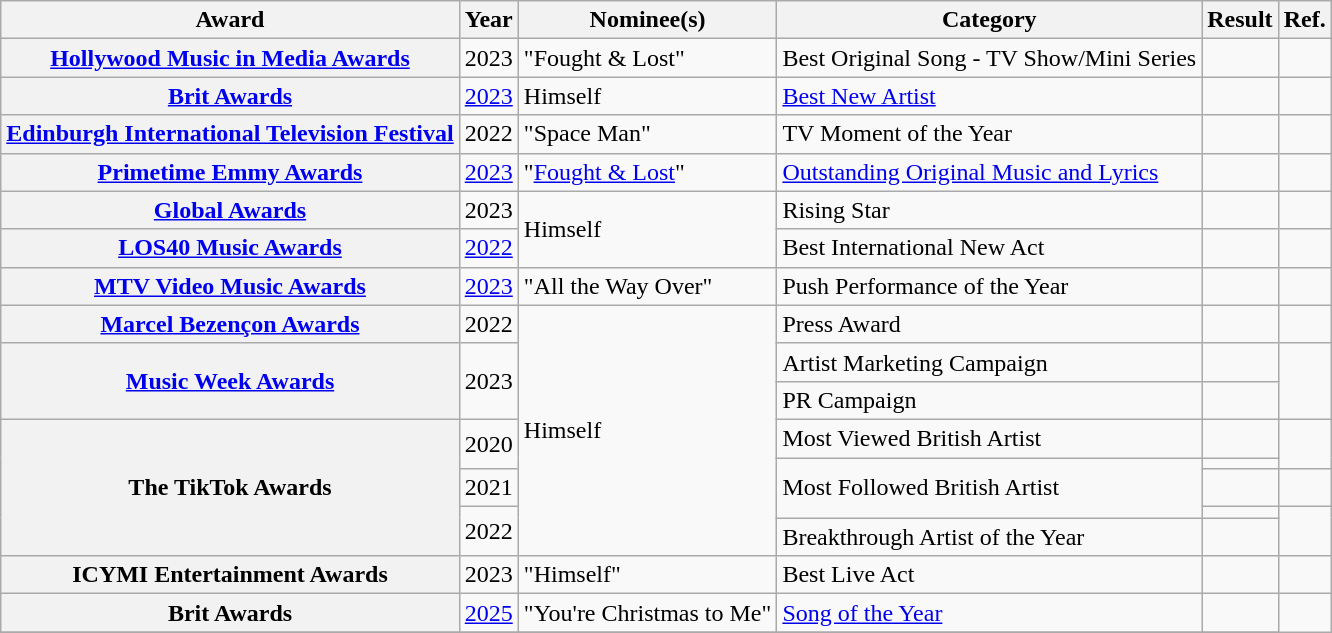<table class="wikitable sortable plainrowheaders">
<tr>
<th scope="col">Award</th>
<th scope="col">Year</th>
<th scope="col">Nominee(s)</th>
<th scope="col">Category</th>
<th scope="col">Result</th>
<th scope="col">Ref.</th>
</tr>
<tr>
<th scope="row"><a href='#'>Hollywood Music in Media Awards</a></th>
<td>2023</td>
<td>"Fought & Lost"</td>
<td>Best Original Song - TV Show/Mini Series</td>
<td></td>
<td style="text-align:center;"></td>
</tr>
<tr>
<th scope="row"><a href='#'>Brit Awards</a></th>
<td><a href='#'>2023</a></td>
<td>Himself</td>
<td><a href='#'>Best New Artist</a></td>
<td></td>
<td style="text-align:center;"></td>
</tr>
<tr>
<th scope="row"><a href='#'>Edinburgh International Television Festival</a></th>
<td>2022</td>
<td>"Space Man"</td>
<td>TV Moment of the Year</td>
<td></td>
<td style="text-align:center;"></td>
</tr>
<tr>
<th scope="row"><a href='#'>Primetime Emmy Awards</a></th>
<td><a href='#'>2023</a></td>
<td>"<a href='#'>Fought & Lost</a>"</td>
<td><a href='#'>Outstanding Original Music and Lyrics</a></td>
<td></td>
<td style="text-align:center;"></td>
</tr>
<tr>
<th scope="row"><a href='#'>Global Awards</a></th>
<td>2023</td>
<td rowspan=2>Himself</td>
<td>Rising Star</td>
<td></td>
<td style="text-align:center;"></td>
</tr>
<tr>
<th scope="row"><a href='#'>LOS40 Music Awards</a></th>
<td><a href='#'>2022</a></td>
<td>Best International New Act</td>
<td></td>
<td style="text-align:center;"></td>
</tr>
<tr>
<th scope="row"><a href='#'>MTV Video Music Awards</a></th>
<td><a href='#'>2023</a></td>
<td>"All the Way Over"</td>
<td>Push Performance of the Year</td>
<td></td>
<td style="text-align:center;"></td>
</tr>
<tr>
<th scope="row"><a href='#'>Marcel Bezençon Awards</a></th>
<td>2022</td>
<td rowspan=8>Himself</td>
<td>Press Award</td>
<td></td>
<td style="text-align:center;"></td>
</tr>
<tr>
<th scope="row" rowspan=2><a href='#'>Music Week Awards</a></th>
<td rowspan=2>2023</td>
<td>Artist Marketing Campaign</td>
<td></td>
<td style="text-align:center;" rowspan=2></td>
</tr>
<tr>
<td>PR Campaign</td>
<td></td>
</tr>
<tr>
<th scope="row" rowspan=5>The TikTok Awards</th>
<td rowspan=2>2020</td>
<td>Most Viewed British Artist</td>
<td></td>
<td rowspan="2" style="text-align:center;"></td>
</tr>
<tr>
<td rowspan=3>Most Followed British Artist</td>
<td></td>
</tr>
<tr>
<td>2021</td>
<td></td>
<td style="text-align:center;"></td>
</tr>
<tr>
<td rowspan=2>2022</td>
<td></td>
<td style="text-align:center;" rowspan="2"></td>
</tr>
<tr>
<td>Breakthrough Artist of the Year</td>
<td></td>
</tr>
<tr>
<th scope="row">ICYMI Entertainment Awards</th>
<td>2023</td>
<td>"Himself"</td>
<td>Best Live Act</td>
<td></td>
<td style="text-align:center;"></td>
</tr>
<tr>
<th scope="row">Brit Awards</th>
<td><a href='#'>2025</a></td>
<td>"You're Christmas to Me"</td>
<td><a href='#'>Song of the Year</a></td>
<td></td>
<td align="center" rowspan="2"></td>
</tr>
<tr>
</tr>
</table>
